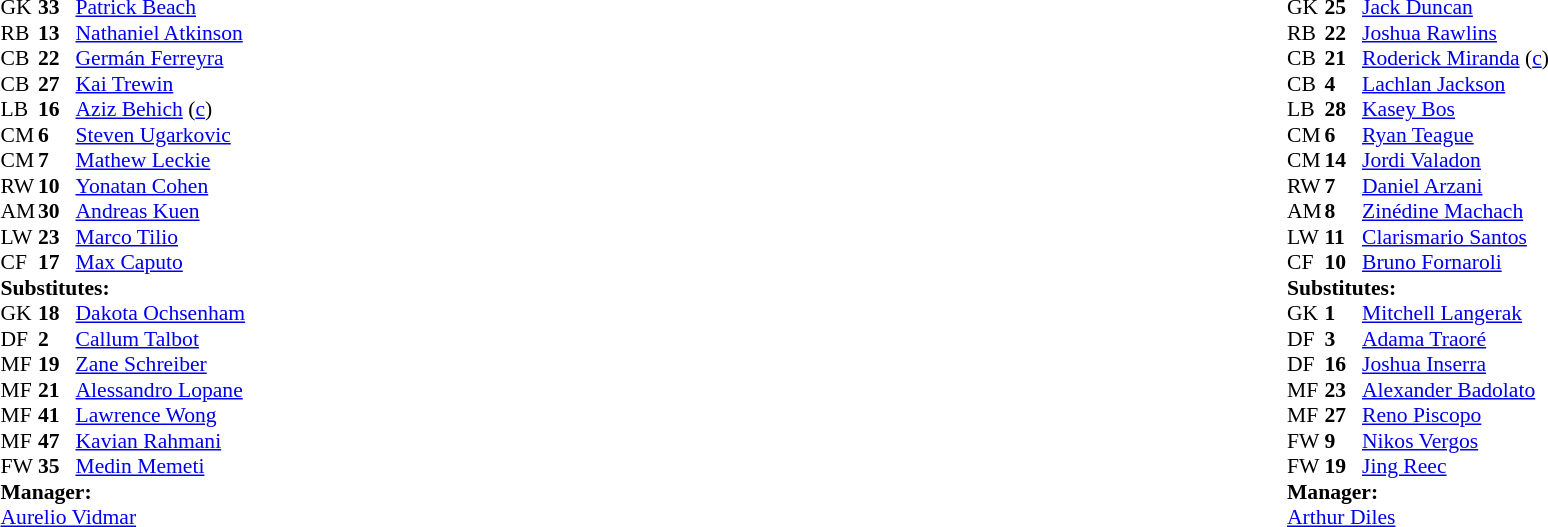<table width="100%">
<tr>
<td valign="top" width="40%"><br><table style="font-size:90%" cellspacing="0" cellpadding="0">
<tr>
<th width=25></th>
<th width=25></th>
</tr>
<tr>
<td>GK</td>
<td><strong>33</strong></td>
<td> <a href='#'>Patrick Beach</a></td>
</tr>
<tr>
<td>RB</td>
<td><strong>13</strong></td>
<td> <a href='#'>Nathaniel Atkinson</a></td>
</tr>
<tr>
<td>CB</td>
<td><strong>22</strong></td>
<td> <a href='#'>Germán Ferreyra</a></td>
</tr>
<tr>
<td>CB</td>
<td><strong>27</strong></td>
<td> <a href='#'>Kai Trewin</a></td>
</tr>
<tr>
<td>LB</td>
<td><strong>16</strong></td>
<td> <a href='#'>Aziz Behich</a> (<a href='#'>c</a>)</td>
</tr>
<tr>
<td>CM</td>
<td><strong>6</strong></td>
<td> <a href='#'>Steven Ugarkovic</a></td>
</tr>
<tr>
<td>CM</td>
<td><strong>7</strong></td>
<td> <a href='#'>Mathew Leckie</a></td>
<td></td>
</tr>
<tr>
<td>RW</td>
<td><strong>10</strong></td>
<td> <a href='#'>Yonatan Cohen</a></td>
<td></td>
<td></td>
</tr>
<tr>
<td>AM</td>
<td><strong>30</strong></td>
<td> <a href='#'>Andreas Kuen</a></td>
<td></td>
<td></td>
</tr>
<tr>
<td>LW</td>
<td><strong>23</strong></td>
<td> <a href='#'>Marco Tilio</a></td>
<td></td>
</tr>
<tr>
<td>CF</td>
<td><strong>17</strong></td>
<td> <a href='#'>Max Caputo</a></td>
<td></td>
<td></td>
</tr>
<tr>
<td colspan=3><strong>Substitutes:</strong></td>
</tr>
<tr>
<td>GK</td>
<td><strong>18</strong></td>
<td> <a href='#'>Dakota Ochsenham</a></td>
</tr>
<tr>
<td>DF</td>
<td><strong>2</strong></td>
<td> <a href='#'>Callum Talbot</a></td>
<td></td>
<td></td>
</tr>
<tr>
<td>MF</td>
<td><strong>19</strong></td>
<td> <a href='#'>Zane Schreiber</a></td>
</tr>
<tr>
<td>MF</td>
<td><strong>21</strong></td>
<td> <a href='#'>Alessandro Lopane</a></td>
<td></td>
<td></td>
</tr>
<tr>
<td>MF</td>
<td><strong>41</strong></td>
<td> <a href='#'>Lawrence Wong</a></td>
</tr>
<tr>
<td>MF</td>
<td><strong>47</strong></td>
<td> <a href='#'>Kavian Rahmani</a></td>
</tr>
<tr>
<td>FW</td>
<td><strong>35</strong></td>
<td> <a href='#'>Medin Memeti</a></td>
<td></td>
<td></td>
</tr>
<tr>
<td colspan=3><strong>Manager:</strong></td>
</tr>
<tr>
<td colspan=3> <a href='#'>Aurelio Vidmar</a></td>
</tr>
</table>
</td>
<td valign="top"></td>
<td valign="top" width="50%"><br><table style="font-size:90%; margin:auto" cellspacing="0" cellpadding="0">
<tr>
<th width=25></th>
<th width=25></th>
</tr>
<tr>
<td>GK</td>
<td><strong>25</strong></td>
<td> <a href='#'>Jack Duncan</a></td>
</tr>
<tr>
<td>RB</td>
<td><strong>22</strong></td>
<td> <a href='#'>Joshua Rawlins</a></td>
<td></td>
</tr>
<tr>
<td>CB</td>
<td><strong>21</strong></td>
<td> <a href='#'>Roderick Miranda</a> (<a href='#'>c</a>)</td>
</tr>
<tr>
<td>CB</td>
<td><strong>4</strong></td>
<td> <a href='#'>Lachlan Jackson</a></td>
<td></td>
<td></td>
</tr>
<tr>
<td>LB</td>
<td><strong>28</strong></td>
<td> <a href='#'>Kasey Bos</a></td>
</tr>
<tr>
<td>CM</td>
<td><strong>6</strong></td>
<td> <a href='#'>Ryan Teague</a></td>
<td></td>
</tr>
<tr>
<td>CM</td>
<td><strong>14</strong></td>
<td> <a href='#'>Jordi Valadon</a></td>
</tr>
<tr>
<td>RW</td>
<td><strong>7</strong></td>
<td> <a href='#'>Daniel Arzani</a></td>
<td></td>
<td></td>
</tr>
<tr>
<td>AM</td>
<td><strong>8</strong></td>
<td> <a href='#'>Zinédine Machach</a></td>
<td></td>
<td></td>
</tr>
<tr>
<td>LW</td>
<td><strong>11</strong></td>
<td> <a href='#'>Clarismario Santos</a></td>
<td></td>
<td></td>
</tr>
<tr>
<td>CF</td>
<td><strong>10</strong></td>
<td> <a href='#'>Bruno Fornaroli</a></td>
<td></td>
<td></td>
</tr>
<tr>
<td colspan=3><strong>Substitutes:</strong></td>
</tr>
<tr>
<td>GK</td>
<td><strong>1</strong></td>
<td> <a href='#'>Mitchell Langerak</a></td>
</tr>
<tr>
<td>DF</td>
<td><strong>3</strong></td>
<td> <a href='#'>Adama Traoré</a></td>
</tr>
<tr>
<td>DF</td>
<td><strong>16</strong></td>
<td> <a href='#'>Joshua Inserra</a></td>
<td></td>
<td></td>
</tr>
<tr>
<td>MF</td>
<td><strong>23</strong></td>
<td> <a href='#'>Alexander Badolato</a></td>
<td></td>
<td></td>
</tr>
<tr>
<td>MF</td>
<td><strong>27</strong></td>
<td> <a href='#'>Reno Piscopo</a></td>
<td></td>
<td></td>
</tr>
<tr>
<td>FW</td>
<td><strong>9</strong></td>
<td> <a href='#'>Nikos Vergos</a></td>
<td></td>
<td></td>
</tr>
<tr>
<td>FW</td>
<td><strong>19</strong></td>
<td> <a href='#'>Jing Reec</a></td>
<td></td>
<td></td>
</tr>
<tr>
<td colspan=3><strong>Manager:</strong></td>
</tr>
<tr>
<td colspan=3> <a href='#'>Arthur Diles</a></td>
</tr>
</table>
</td>
</tr>
</table>
